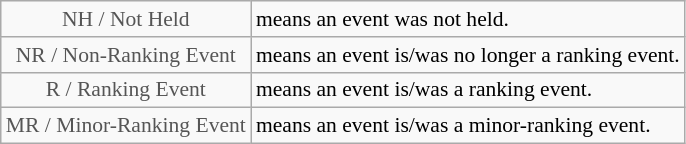<table class="wikitable" style="font-size:90%">
<tr>
<td style="text-align:center; color:#555555;" colspan="4">NH / Not Held</td>
<td>means an event was not held.</td>
</tr>
<tr>
<td style="text-align:center; color:#555555;" colspan="4">NR / Non-Ranking Event</td>
<td>means an event is/was no longer a ranking event.</td>
</tr>
<tr>
<td style="text-align:center; color:#555555;" colspan="4">R / Ranking Event</td>
<td>means an event is/was a ranking event.</td>
</tr>
<tr>
<td style="text-align:center; color:#555555;" colspan="4">MR / Minor-Ranking Event</td>
<td>means an event is/was a minor-ranking event.</td>
</tr>
</table>
